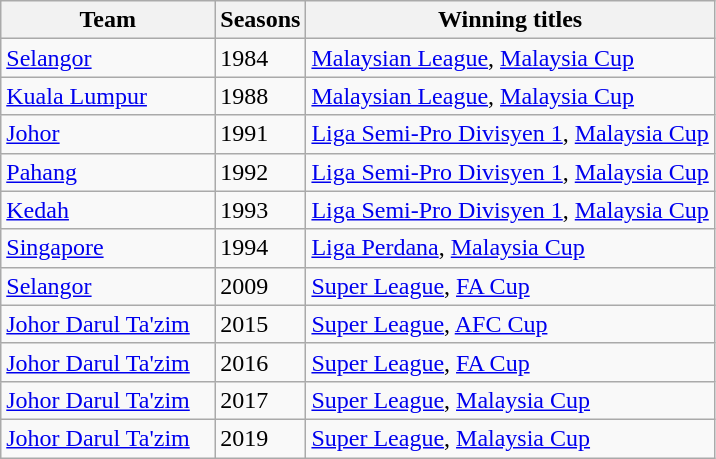<table class="wikitable">
<tr>
<th style="width:30%;">Team</th>
<th>Seasons</th>
<th>Winning titles</th>
</tr>
<tr>
<td><a href='#'>Selangor</a></td>
<td>1984</td>
<td><a href='#'>Malaysian League</a>, <a href='#'>Malaysia Cup</a></td>
</tr>
<tr>
<td><a href='#'>Kuala Lumpur</a></td>
<td>1988</td>
<td><a href='#'>Malaysian League</a>, <a href='#'>Malaysia Cup</a></td>
</tr>
<tr>
<td><a href='#'>Johor</a></td>
<td>1991</td>
<td><a href='#'>Liga Semi-Pro Divisyen 1</a>, <a href='#'>Malaysia Cup</a></td>
</tr>
<tr>
<td><a href='#'>Pahang</a></td>
<td>1992</td>
<td><a href='#'>Liga Semi-Pro Divisyen 1</a>, <a href='#'>Malaysia Cup</a></td>
</tr>
<tr>
<td><a href='#'>Kedah</a></td>
<td>1993</td>
<td><a href='#'>Liga Semi-Pro Divisyen 1</a>, <a href='#'>Malaysia Cup</a></td>
</tr>
<tr>
<td><a href='#'>Singapore</a></td>
<td>1994</td>
<td><a href='#'>Liga Perdana</a>, <a href='#'>Malaysia Cup</a></td>
</tr>
<tr>
<td><a href='#'>Selangor</a></td>
<td>2009</td>
<td><a href='#'>Super League</a>, <a href='#'>FA Cup</a></td>
</tr>
<tr>
<td><a href='#'>Johor Darul Ta'zim</a></td>
<td>2015</td>
<td><a href='#'>Super League</a>, <a href='#'>AFC Cup</a></td>
</tr>
<tr>
<td><a href='#'>Johor Darul Ta'zim</a></td>
<td>2016</td>
<td><a href='#'>Super League</a>, <a href='#'>FA Cup</a></td>
</tr>
<tr>
<td><a href='#'>Johor Darul Ta'zim</a></td>
<td>2017</td>
<td><a href='#'>Super League</a>, <a href='#'>Malaysia Cup</a></td>
</tr>
<tr>
<td><a href='#'>Johor Darul Ta'zim</a></td>
<td>2019</td>
<td><a href='#'>Super League</a>, <a href='#'>Malaysia Cup</a></td>
</tr>
</table>
